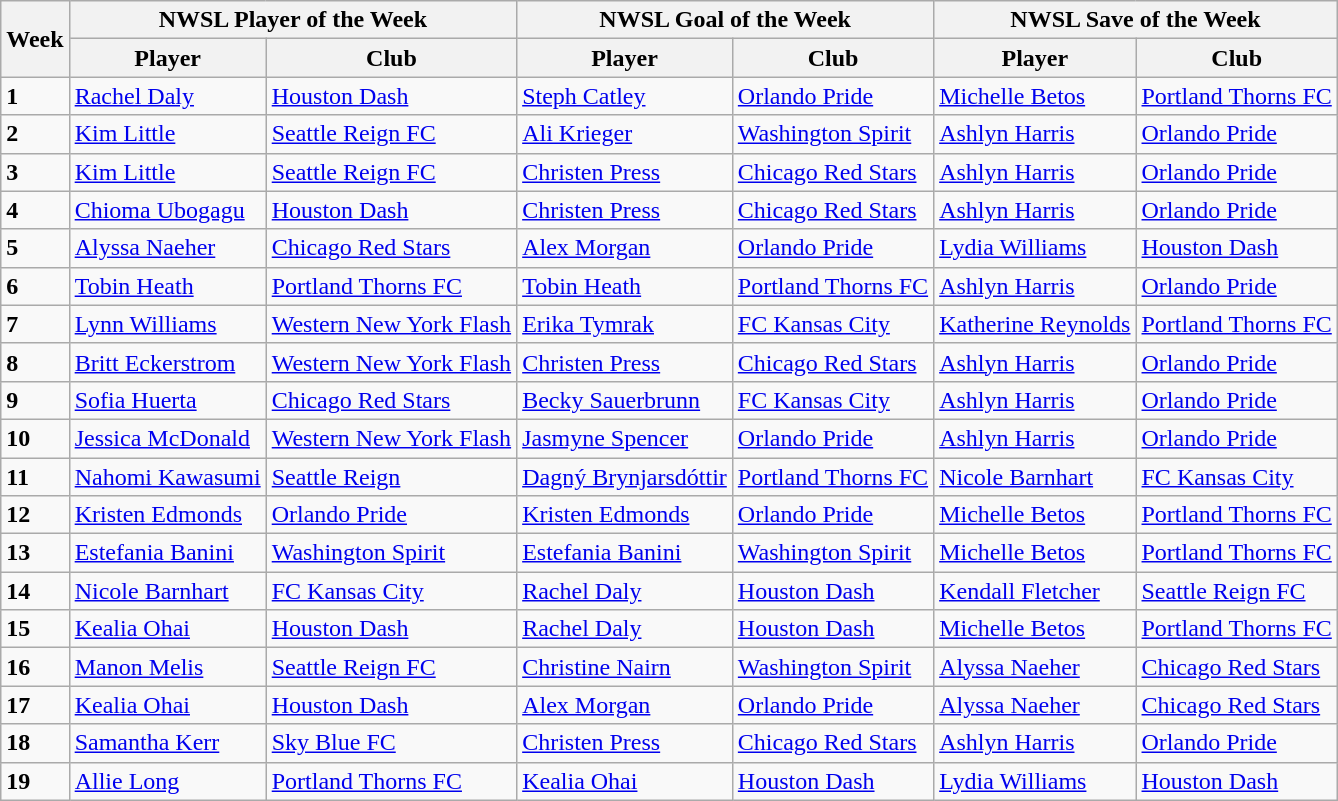<table class="wikitable sortable">
<tr>
<th rowspan="2">Week</th>
<th colspan="2">NWSL Player of the Week</th>
<th colspan="2">NWSL Goal of the Week</th>
<th colspan="2">NWSL Save of the Week</th>
</tr>
<tr>
<th>Player</th>
<th>Club</th>
<th>Player</th>
<th>Club</th>
<th>Player</th>
<th>Club</th>
</tr>
<tr>
<td><strong>1</strong></td>
<td> <a href='#'>Rachel Daly</a></td>
<td><a href='#'>Houston Dash</a></td>
<td> <a href='#'>Steph Catley</a></td>
<td><a href='#'>Orlando Pride</a></td>
<td> <a href='#'>Michelle Betos</a></td>
<td><a href='#'>Portland Thorns FC</a></td>
</tr>
<tr>
<td><strong>2</strong></td>
<td> <a href='#'>Kim Little</a></td>
<td><a href='#'>Seattle Reign FC</a></td>
<td> <a href='#'>Ali Krieger</a></td>
<td><a href='#'>Washington Spirit</a></td>
<td> <a href='#'>Ashlyn Harris</a></td>
<td><a href='#'>Orlando Pride</a></td>
</tr>
<tr>
<td><strong>3</strong></td>
<td> <a href='#'>Kim Little</a></td>
<td><a href='#'>Seattle Reign FC</a></td>
<td> <a href='#'>Christen Press</a></td>
<td><a href='#'>Chicago Red Stars</a></td>
<td> <a href='#'>Ashlyn Harris</a></td>
<td><a href='#'>Orlando Pride</a></td>
</tr>
<tr>
<td><strong>4</strong></td>
<td> <a href='#'>Chioma Ubogagu</a></td>
<td><a href='#'>Houston Dash</a></td>
<td> <a href='#'>Christen Press</a></td>
<td><a href='#'>Chicago Red Stars</a></td>
<td> <a href='#'>Ashlyn Harris</a></td>
<td><a href='#'>Orlando Pride</a></td>
</tr>
<tr>
<td><strong>5</strong></td>
<td> <a href='#'>Alyssa Naeher</a></td>
<td><a href='#'>Chicago Red Stars</a></td>
<td> <a href='#'>Alex Morgan</a></td>
<td><a href='#'>Orlando Pride</a></td>
<td> <a href='#'>Lydia Williams</a></td>
<td><a href='#'>Houston Dash</a></td>
</tr>
<tr>
<td><strong>6</strong></td>
<td> <a href='#'>Tobin Heath</a></td>
<td><a href='#'>Portland Thorns FC</a></td>
<td> <a href='#'>Tobin Heath</a></td>
<td><a href='#'>Portland Thorns FC</a></td>
<td> <a href='#'>Ashlyn Harris</a></td>
<td><a href='#'>Orlando Pride</a></td>
</tr>
<tr>
<td><strong>7</strong></td>
<td> <a href='#'>Lynn Williams</a></td>
<td><a href='#'>Western New York Flash</a></td>
<td> <a href='#'>Erika Tymrak</a></td>
<td><a href='#'>FC Kansas City</a></td>
<td> <a href='#'>Katherine Reynolds</a></td>
<td><a href='#'>Portland Thorns FC</a></td>
</tr>
<tr>
<td><strong>8</strong></td>
<td> <a href='#'>Britt Eckerstrom</a></td>
<td><a href='#'>Western New York Flash</a></td>
<td> <a href='#'>Christen Press</a></td>
<td><a href='#'>Chicago Red Stars</a></td>
<td> <a href='#'>Ashlyn Harris</a></td>
<td><a href='#'>Orlando Pride</a></td>
</tr>
<tr>
<td><strong>9</strong></td>
<td> <a href='#'>Sofia Huerta</a></td>
<td><a href='#'>Chicago Red Stars</a></td>
<td> <a href='#'>Becky Sauerbrunn</a></td>
<td><a href='#'>FC Kansas City</a></td>
<td> <a href='#'>Ashlyn Harris</a></td>
<td><a href='#'>Orlando Pride</a></td>
</tr>
<tr>
<td><strong>10</strong></td>
<td> <a href='#'>Jessica McDonald</a></td>
<td><a href='#'>Western New York Flash</a></td>
<td> <a href='#'>Jasmyne Spencer</a></td>
<td><a href='#'>Orlando Pride</a></td>
<td> <a href='#'>Ashlyn Harris</a></td>
<td><a href='#'>Orlando Pride</a></td>
</tr>
<tr>
<td><strong>11</strong></td>
<td> <a href='#'>Nahomi Kawasumi</a></td>
<td><a href='#'>Seattle Reign</a></td>
<td> <a href='#'>Dagný Brynjarsdóttir</a></td>
<td><a href='#'>Portland Thorns FC</a></td>
<td> <a href='#'>Nicole Barnhart</a></td>
<td><a href='#'>FC Kansas City</a></td>
</tr>
<tr>
<td><strong>12</strong></td>
<td> <a href='#'>Kristen Edmonds</a></td>
<td><a href='#'>Orlando Pride</a></td>
<td> <a href='#'>Kristen Edmonds</a></td>
<td><a href='#'>Orlando Pride</a></td>
<td> <a href='#'>Michelle Betos</a></td>
<td><a href='#'>Portland Thorns FC</a></td>
</tr>
<tr>
<td><strong>13</strong></td>
<td> <a href='#'>Estefania Banini</a></td>
<td><a href='#'>Washington Spirit</a></td>
<td> <a href='#'>Estefania Banini</a></td>
<td><a href='#'>Washington Spirit</a></td>
<td> <a href='#'>Michelle Betos</a></td>
<td><a href='#'>Portland Thorns FC</a></td>
</tr>
<tr>
<td><strong>14</strong></td>
<td> <a href='#'>Nicole Barnhart</a></td>
<td><a href='#'>FC Kansas City</a></td>
<td> <a href='#'>Rachel Daly</a></td>
<td><a href='#'>Houston Dash</a></td>
<td> <a href='#'>Kendall Fletcher</a></td>
<td><a href='#'>Seattle Reign FC</a></td>
</tr>
<tr>
<td><strong>15</strong></td>
<td> <a href='#'>Kealia Ohai</a></td>
<td><a href='#'>Houston Dash</a></td>
<td> <a href='#'>Rachel Daly</a></td>
<td><a href='#'>Houston Dash</a></td>
<td> <a href='#'>Michelle Betos</a></td>
<td><a href='#'>Portland Thorns FC</a></td>
</tr>
<tr>
<td><strong>16</strong></td>
<td> <a href='#'>Manon Melis</a></td>
<td><a href='#'>Seattle Reign FC</a></td>
<td> <a href='#'>Christine Nairn</a></td>
<td><a href='#'>Washington Spirit</a></td>
<td> <a href='#'>Alyssa Naeher</a></td>
<td><a href='#'>Chicago Red Stars</a></td>
</tr>
<tr>
<td><strong>17</strong></td>
<td> <a href='#'>Kealia Ohai</a></td>
<td><a href='#'>Houston Dash</a></td>
<td> <a href='#'>Alex Morgan</a></td>
<td><a href='#'>Orlando Pride</a></td>
<td> <a href='#'>Alyssa Naeher</a></td>
<td><a href='#'>Chicago Red Stars</a></td>
</tr>
<tr>
<td><strong>18</strong></td>
<td> <a href='#'>Samantha Kerr</a></td>
<td><a href='#'>Sky Blue FC</a></td>
<td> <a href='#'>Christen Press</a></td>
<td><a href='#'>Chicago Red Stars</a></td>
<td> <a href='#'>Ashlyn Harris</a></td>
<td><a href='#'>Orlando Pride</a></td>
</tr>
<tr>
<td><strong>19</strong></td>
<td> <a href='#'>Allie Long</a></td>
<td><a href='#'>Portland Thorns FC</a></td>
<td> <a href='#'>Kealia Ohai</a></td>
<td><a href='#'>Houston Dash</a></td>
<td> <a href='#'>Lydia Williams</a></td>
<td><a href='#'>Houston Dash</a></td>
</tr>
</table>
